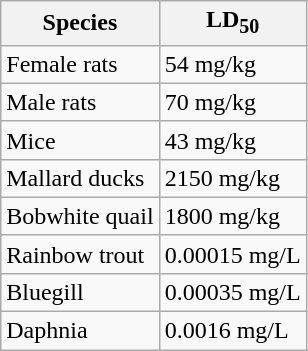<table class="wikitable">
<tr>
<th>Species</th>
<th>LD<sub>50</sub></th>
</tr>
<tr>
<td>Female rats</td>
<td>54 mg/kg</td>
</tr>
<tr>
<td>Male rats</td>
<td>70 mg/kg</td>
</tr>
<tr>
<td>Mice</td>
<td>43 mg/kg</td>
</tr>
<tr>
<td>Mallard ducks</td>
<td>2150 mg/kg</td>
</tr>
<tr>
<td>Bobwhite quail</td>
<td>1800 mg/kg</td>
</tr>
<tr>
<td>Rainbow trout</td>
<td>0.00015 mg/L</td>
</tr>
<tr>
<td>Bluegill</td>
<td>0.00035 mg/L</td>
</tr>
<tr>
<td>Daphnia</td>
<td>0.0016 mg/L</td>
</tr>
</table>
